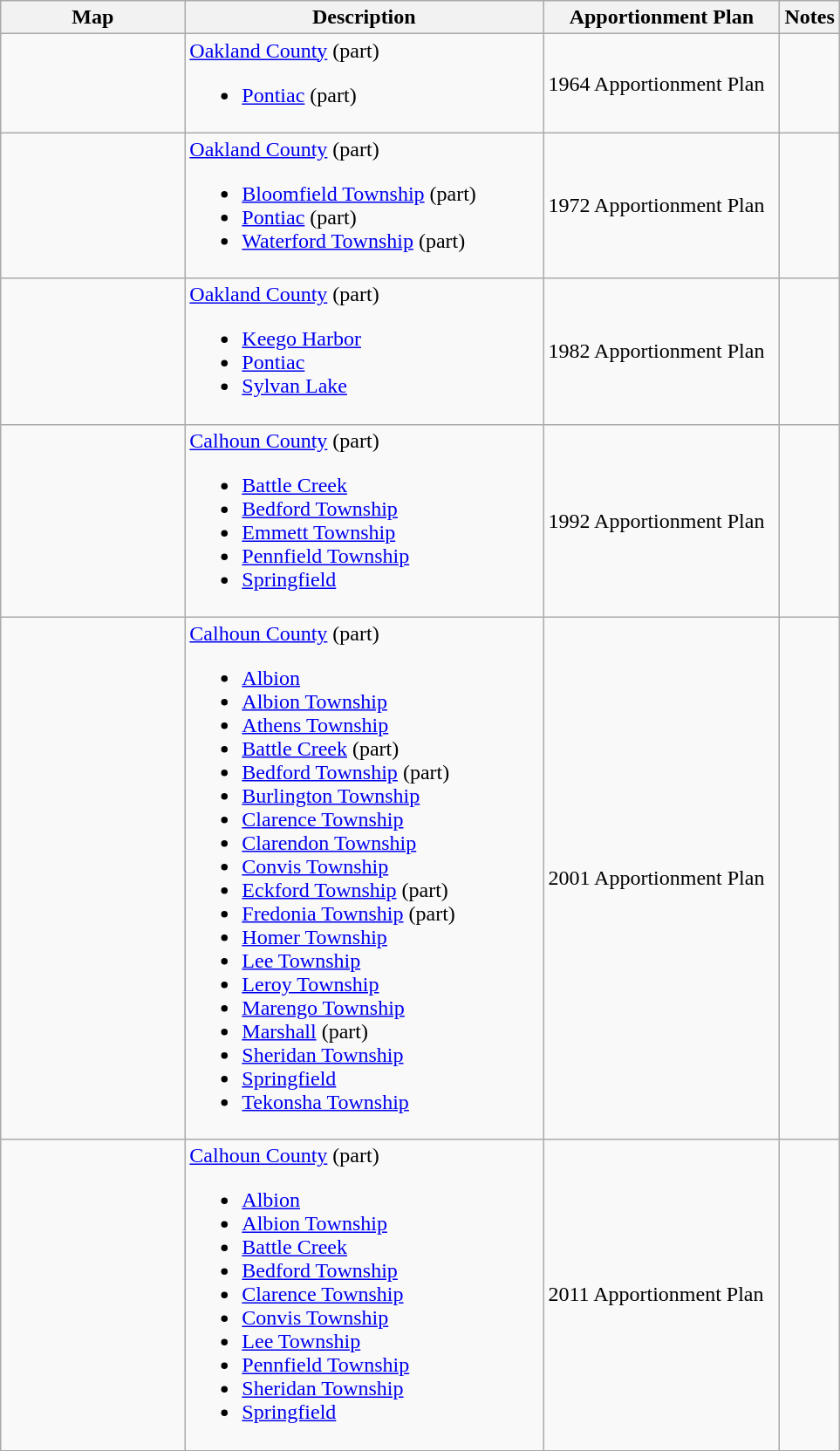<table class="wikitable sortable">
<tr>
<th style="width:100pt;">Map</th>
<th style="width:200pt;">Description</th>
<th style="width:130pt;">Apportionment Plan</th>
<th style="width:15pt;">Notes</th>
</tr>
<tr>
<td></td>
<td><a href='#'>Oakland County</a> (part)<br><ul><li><a href='#'>Pontiac</a> (part)</li></ul></td>
<td>1964 Apportionment Plan</td>
<td></td>
</tr>
<tr>
<td></td>
<td><a href='#'>Oakland County</a> (part)<br><ul><li><a href='#'>Bloomfield Township</a> (part)</li><li><a href='#'>Pontiac</a> (part)</li><li><a href='#'>Waterford Township</a> (part)</li></ul></td>
<td>1972 Apportionment Plan</td>
<td></td>
</tr>
<tr>
<td></td>
<td><a href='#'>Oakland County</a> (part)<br><ul><li><a href='#'>Keego Harbor</a></li><li><a href='#'>Pontiac</a></li><li><a href='#'>Sylvan Lake</a></li></ul></td>
<td>1982 Apportionment Plan</td>
<td></td>
</tr>
<tr>
<td></td>
<td><a href='#'>Calhoun County</a> (part)<br><ul><li><a href='#'>Battle Creek</a></li><li><a href='#'>Bedford Township</a></li><li><a href='#'>Emmett Township</a></li><li><a href='#'>Pennfield Township</a></li><li><a href='#'>Springfield</a></li></ul></td>
<td>1992 Apportionment Plan</td>
<td></td>
</tr>
<tr>
<td></td>
<td><a href='#'>Calhoun County</a> (part)<br><ul><li><a href='#'>Albion</a></li><li><a href='#'>Albion Township</a></li><li><a href='#'>Athens Township</a></li><li><a href='#'>Battle Creek</a> (part)</li><li><a href='#'>Bedford Township</a> (part)</li><li><a href='#'>Burlington Township</a></li><li><a href='#'>Clarence Township</a></li><li><a href='#'>Clarendon Township</a></li><li><a href='#'>Convis Township</a></li><li><a href='#'>Eckford Township</a> (part)</li><li><a href='#'>Fredonia Township</a> (part)</li><li><a href='#'>Homer Township</a></li><li><a href='#'>Lee Township</a></li><li><a href='#'>Leroy Township</a></li><li><a href='#'>Marengo Township</a></li><li><a href='#'>Marshall</a> (part)</li><li><a href='#'>Sheridan Township</a></li><li><a href='#'>Springfield</a></li><li><a href='#'>Tekonsha Township</a></li></ul></td>
<td>2001 Apportionment Plan</td>
<td></td>
</tr>
<tr>
<td></td>
<td><a href='#'>Calhoun County</a> (part)<br><ul><li><a href='#'>Albion</a></li><li><a href='#'>Albion Township</a></li><li><a href='#'>Battle Creek</a></li><li><a href='#'>Bedford Township</a></li><li><a href='#'>Clarence Township</a></li><li><a href='#'>Convis Township</a></li><li><a href='#'>Lee Township</a></li><li><a href='#'>Pennfield Township</a></li><li><a href='#'>Sheridan Township</a></li><li><a href='#'>Springfield</a></li></ul></td>
<td>2011 Apportionment Plan</td>
<td></td>
</tr>
<tr>
</tr>
</table>
